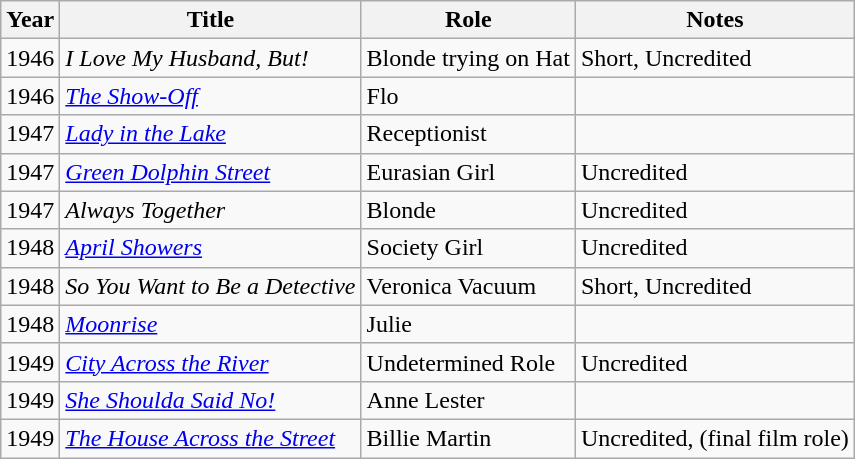<table class="wikitable sortable">
<tr>
<th>Year</th>
<th>Title</th>
<th>Role</th>
<th class="unsortable">Notes</th>
</tr>
<tr>
<td>1946</td>
<td><em>I Love My Husband, But!</em></td>
<td>Blonde trying on Hat</td>
<td>Short, Uncredited</td>
</tr>
<tr>
<td>1946</td>
<td><em><a href='#'>The Show-Off</a></em></td>
<td>Flo</td>
<td></td>
</tr>
<tr>
<td>1947</td>
<td><em><a href='#'>Lady in the Lake</a></em></td>
<td>Receptionist</td>
<td></td>
</tr>
<tr>
<td>1947</td>
<td><em><a href='#'>Green Dolphin Street</a></em></td>
<td>Eurasian Girl</td>
<td>Uncredited</td>
</tr>
<tr>
<td>1947</td>
<td><em>Always Together</em></td>
<td>Blonde</td>
<td>Uncredited</td>
</tr>
<tr>
<td>1948</td>
<td><em><a href='#'>April Showers</a></em></td>
<td>Society Girl</td>
<td>Uncredited</td>
</tr>
<tr>
<td>1948</td>
<td><em>So You Want to Be a Detective</em></td>
<td>Veronica Vacuum</td>
<td>Short, Uncredited</td>
</tr>
<tr>
<td>1948</td>
<td><em><a href='#'>Moonrise</a></em></td>
<td>Julie</td>
<td></td>
</tr>
<tr>
<td>1949</td>
<td><em><a href='#'>City Across the River</a></em></td>
<td>Undetermined Role</td>
<td>Uncredited</td>
</tr>
<tr>
<td>1949</td>
<td><em><a href='#'>She Shoulda Said No!</a></em></td>
<td>Anne Lester</td>
<td></td>
</tr>
<tr>
<td>1949</td>
<td><em><a href='#'>The House Across the Street</a></em></td>
<td>Billie Martin</td>
<td>Uncredited, (final film role)</td>
</tr>
</table>
